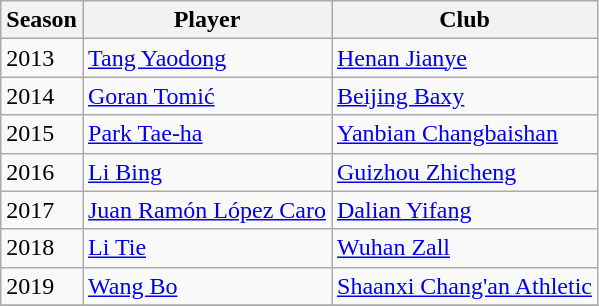<table class="wikitable">
<tr>
<th>Season</th>
<th>Player</th>
<th>Club</th>
</tr>
<tr>
<td>2013</td>
<td> <a href='#'>Tang Yaodong</a></td>
<td><a href='#'>Henan Jianye</a></td>
</tr>
<tr>
<td>2014</td>
<td> <a href='#'>Goran Tomić</a></td>
<td><a href='#'>Beijing Baxy</a></td>
</tr>
<tr>
<td>2015</td>
<td> <a href='#'>Park Tae-ha</a></td>
<td><a href='#'>Yanbian Changbaishan</a></td>
</tr>
<tr>
<td>2016</td>
<td> <a href='#'>Li Bing</a></td>
<td><a href='#'>Guizhou Zhicheng</a></td>
</tr>
<tr>
<td>2017</td>
<td> <a href='#'>Juan Ramón López Caro</a></td>
<td><a href='#'>Dalian Yifang</a></td>
</tr>
<tr>
<td>2018</td>
<td> <a href='#'>Li Tie</a></td>
<td><a href='#'>Wuhan Zall</a></td>
</tr>
<tr>
<td>2019</td>
<td> <a href='#'>Wang Bo</a></td>
<td><a href='#'>Shaanxi Chang'an Athletic</a></td>
</tr>
<tr>
</tr>
</table>
